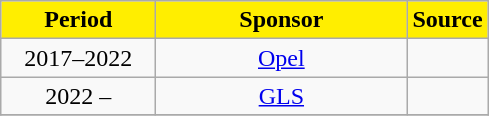<table class="wikitable" style="text-align:center">
<tr style="background:#FFEE00; font-weight:bold;">
<td>Period</td>
<td>Sponsor</td>
<td>Source</td>
</tr>
<tr>
<td style="width: 6em">2017–2022</td>
<td style="width: 10em"><a href='#'>Opel</a></td>
<td></td>
</tr>
<tr>
<td>2022 –</td>
<td><a href='#'>GLS</a></td>
<td></td>
</tr>
<tr>
</tr>
</table>
